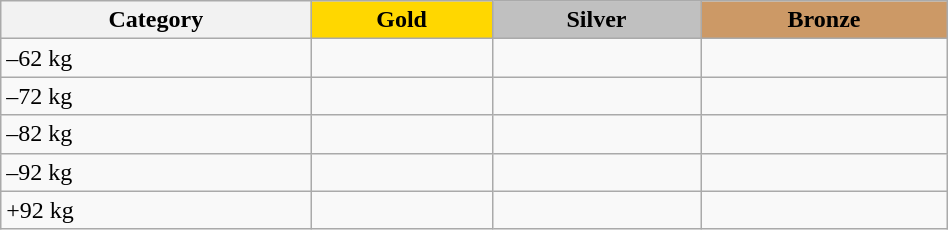<table class=wikitable width=50%>
<tr>
<th>Category</th>
<th style="background: gold">Gold</th>
<th style="background: silver">Silver</th>
<th style="background: #cc9966">Bronze</th>
</tr>
<tr>
<td>–62 kg</td>
<td></td>
<td></td>
<td></td>
</tr>
<tr>
<td>–72 kg</td>
<td></td>
<td></td>
<td></td>
</tr>
<tr>
<td>–82 kg</td>
<td></td>
<td></td>
<td></td>
</tr>
<tr>
<td>–92 kg</td>
<td></td>
<td></td>
<td></td>
</tr>
<tr>
<td>+92 kg</td>
<td></td>
<td></td>
<td></td>
</tr>
</table>
